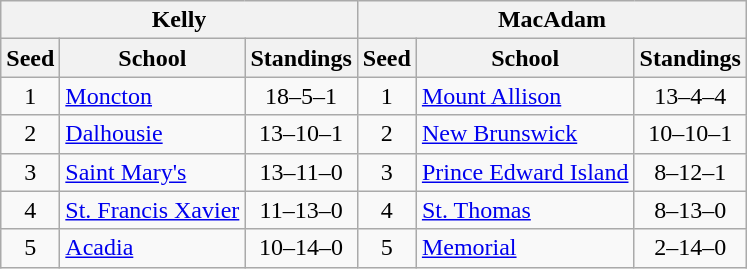<table class="wikitable">
<tr>
<th colspan=3>Kelly</th>
<th colspan=3>MacAdam</th>
</tr>
<tr>
<th>Seed</th>
<th>School</th>
<th>Standings</th>
<th>Seed</th>
<th>School</th>
<th>Standings</th>
</tr>
<tr>
<td align=center>1</td>
<td><a href='#'>Moncton</a></td>
<td align=center>18–5–1</td>
<td align=center>1</td>
<td><a href='#'>Mount Allison</a></td>
<td align=center>13–4–4</td>
</tr>
<tr>
<td align=center>2</td>
<td><a href='#'>Dalhousie</a></td>
<td align=center>13–10–1</td>
<td align=center>2</td>
<td><a href='#'>New Brunswick</a></td>
<td align=center>10–10–1</td>
</tr>
<tr>
<td align=center>3</td>
<td><a href='#'>Saint Mary's</a></td>
<td align=center>13–11–0</td>
<td align=center>3</td>
<td><a href='#'>Prince Edward Island</a></td>
<td align=center>8–12–1</td>
</tr>
<tr>
<td align=center>4</td>
<td><a href='#'>St. Francis Xavier</a></td>
<td align=center>11–13–0</td>
<td align=center>4</td>
<td><a href='#'>St. Thomas</a></td>
<td align=center>8–13–0</td>
</tr>
<tr>
<td align=center>5</td>
<td><a href='#'>Acadia</a></td>
<td align=center>10–14–0</td>
<td align=center>5</td>
<td><a href='#'>Memorial</a></td>
<td align=center>2–14–0</td>
</tr>
</table>
